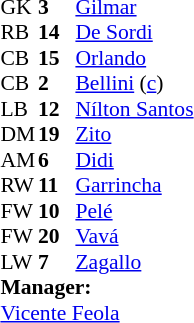<table style="font-size:90%; margin:0.2em auto;" cellspacing="0" cellpadding="0">
<tr>
<th width="25"></th>
<th width="25"></th>
</tr>
<tr>
<td>GK</td>
<td><strong>3</strong></td>
<td><a href='#'>Gilmar</a></td>
</tr>
<tr>
<td>RB</td>
<td><strong>14</strong></td>
<td><a href='#'>De Sordi</a></td>
</tr>
<tr>
<td>CB</td>
<td><strong>15</strong></td>
<td><a href='#'>Orlando</a></td>
</tr>
<tr>
<td>CB</td>
<td><strong>2</strong></td>
<td><a href='#'>Bellini</a> (<a href='#'>c</a>)</td>
</tr>
<tr>
<td>LB</td>
<td><strong>12</strong></td>
<td><a href='#'>Nílton Santos</a></td>
</tr>
<tr>
<td>DM</td>
<td><strong>19</strong></td>
<td><a href='#'>Zito</a></td>
</tr>
<tr>
<td>AM</td>
<td><strong>6</strong></td>
<td><a href='#'>Didi</a></td>
</tr>
<tr>
<td>RW</td>
<td><strong>11</strong></td>
<td><a href='#'>Garrincha</a></td>
</tr>
<tr>
<td>FW</td>
<td><strong>10</strong></td>
<td><a href='#'>Pelé</a></td>
</tr>
<tr>
<td>FW</td>
<td><strong>20</strong></td>
<td><a href='#'>Vavá</a></td>
</tr>
<tr>
<td>LW</td>
<td><strong>7</strong></td>
<td><a href='#'>Zagallo</a></td>
</tr>
<tr>
<td colspan=3><strong>Manager:</strong></td>
</tr>
<tr>
<td colspan=4><a href='#'>Vicente Feola</a></td>
</tr>
</table>
